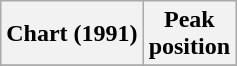<table class="wikitable plainrowheaders" style="text-align:center">
<tr>
<th scope="col">Chart (1991)</th>
<th scope="col">Peak<br>position</th>
</tr>
<tr>
</tr>
</table>
